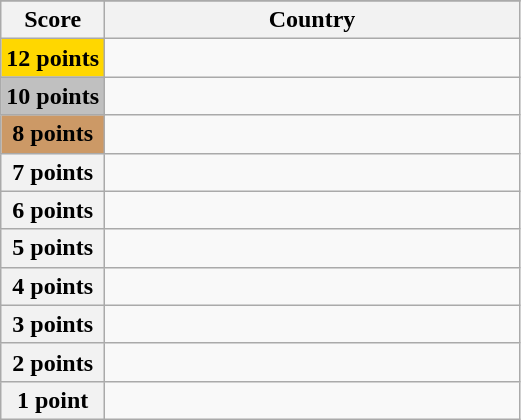<table class="wikitable">
<tr>
</tr>
<tr>
<th scope="col" width="20%">Score</th>
<th scope="col">Country</th>
</tr>
<tr>
<th scope="row" style="background:gold">12 points</th>
<td></td>
</tr>
<tr>
<th scope="row" style="background:silver">10 points</th>
<td></td>
</tr>
<tr>
<th scope="row" style="background:#CC9966">8 points</th>
<td></td>
</tr>
<tr>
<th scope="row">7 points</th>
<td></td>
</tr>
<tr>
<th scope="row">6 points</th>
<td></td>
</tr>
<tr>
<th scope="row">5 points</th>
<td></td>
</tr>
<tr>
<th scope="row">4 points</th>
<td></td>
</tr>
<tr>
<th scope="row">3 points</th>
<td></td>
</tr>
<tr>
<th scope="row">2 points</th>
<td></td>
</tr>
<tr>
<th scope="row">1 point</th>
<td></td>
</tr>
</table>
